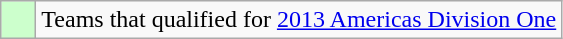<table class="wikitable">
<tr>
<td style="background: #ccffcc;">    </td>
<td>Teams that qualified for <a href='#'>2013 Americas Division One</a></td>
</tr>
</table>
